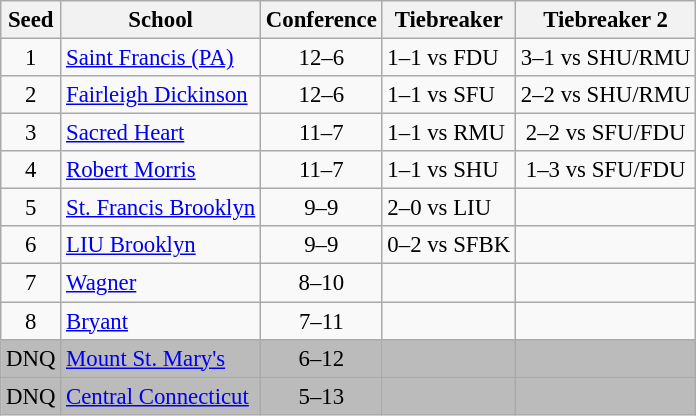<table class="wikitable" style="white-space:nowrap; font-size:95%;text-align:center">
<tr>
<th>Seed</th>
<th>School</th>
<th>Conference</th>
<th>Tiebreaker</th>
<th>Tiebreaker 2</th>
</tr>
<tr>
<td>1</td>
<td align=left><a href='#'>Saint Francis (PA)</a></td>
<td>12–6</td>
<td align=left>1–1 vs FDU</td>
<td>3–1 vs SHU/RMU</td>
</tr>
<tr>
<td>2</td>
<td align=left><a href='#'>Fairleigh Dickinson</a></td>
<td>12–6</td>
<td align=left>1–1 vs SFU</td>
<td>2–2 vs SHU/RMU</td>
</tr>
<tr>
<td>3</td>
<td align=left><a href='#'>Sacred Heart</a></td>
<td>11–7</td>
<td align=left>1–1 vs RMU</td>
<td>2–2 vs SFU/FDU</td>
</tr>
<tr>
<td>4</td>
<td align=left><a href='#'>Robert Morris</a></td>
<td>11–7</td>
<td align=left>1–1 vs SHU</td>
<td>1–3 vs SFU/FDU</td>
</tr>
<tr>
<td>5</td>
<td align=left><a href='#'>St. Francis Brooklyn</a></td>
<td>9–9</td>
<td align=left>2–0 vs LIU</td>
<td></td>
</tr>
<tr>
<td>6</td>
<td align=left><a href='#'>LIU Brooklyn</a></td>
<td>9–9</td>
<td align=left>0–2 vs SFBK</td>
<td></td>
</tr>
<tr>
<td>7</td>
<td align=left><a href='#'>Wagner</a></td>
<td>8–10</td>
<td align=left></td>
<td></td>
</tr>
<tr>
<td>8</td>
<td align=left><a href='#'>Bryant</a></td>
<td>7–11</td>
<td></td>
<td></td>
</tr>
<tr bgcolor=#bbbbbb>
<td>DNQ</td>
<td align=left><a href='#'>Mount St. Mary's</a></td>
<td>6–12</td>
<td></td>
<td></td>
</tr>
<tr bgcolor=#bbbbbb>
<td>DNQ</td>
<td align=left><a href='#'>Central Connecticut</a></td>
<td>5–13</td>
<td></td>
<td></td>
</tr>
</table>
